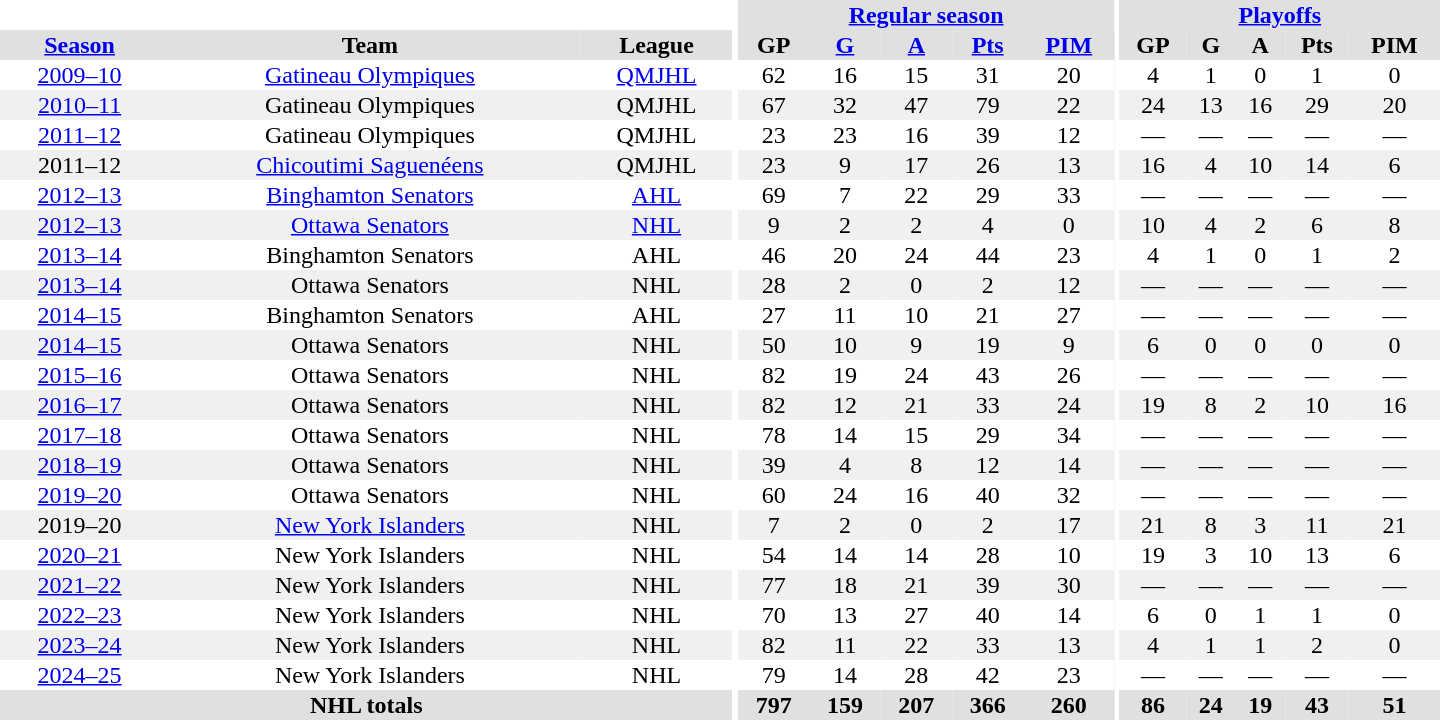<table border="0" cellpadding="1" cellspacing="0" style="text-align:center; width:60em;">
<tr bgcolor="#e0e0e0">
<th colspan="3" bgcolor="#ffffff"></th>
<th rowspan="99" bgcolor="#ffffff"></th>
<th colspan="5"><a href='#'>Regular season</a></th>
<th rowspan="99" bgcolor="#ffffff"></th>
<th colspan="5"><a href='#'>Playoffs</a></th>
</tr>
<tr bgcolor="#e0e0e0">
<th><a href='#'>Season</a></th>
<th>Team</th>
<th>League</th>
<th>GP</th>
<th><a href='#'>G</a></th>
<th><a href='#'>A</a></th>
<th><a href='#'>Pts</a></th>
<th><a href='#'>PIM</a></th>
<th>GP</th>
<th>G</th>
<th>A</th>
<th>Pts</th>
<th>PIM</th>
</tr>
<tr>
<td><a href='#'>2009–10</a></td>
<td><a href='#'>Gatineau Olympiques</a></td>
<td><a href='#'>QMJHL</a></td>
<td>62</td>
<td>16</td>
<td>15</td>
<td>31</td>
<td>20</td>
<td>4</td>
<td>1</td>
<td>0</td>
<td>1</td>
<td>0</td>
</tr>
<tr bgcolor="#f0f0f0">
<td><a href='#'>2010–11</a></td>
<td>Gatineau Olympiques</td>
<td>QMJHL</td>
<td>67</td>
<td>32</td>
<td>47</td>
<td>79</td>
<td>22</td>
<td>24</td>
<td>13</td>
<td>16</td>
<td>29</td>
<td>20</td>
</tr>
<tr>
<td><a href='#'>2011–12</a></td>
<td>Gatineau Olympiques</td>
<td>QMJHL</td>
<td>23</td>
<td>23</td>
<td>16</td>
<td>39</td>
<td>12</td>
<td>—</td>
<td>—</td>
<td>—</td>
<td>—</td>
<td>—</td>
</tr>
<tr bgcolor="#f0f0f0">
<td>2011–12</td>
<td><a href='#'>Chicoutimi Saguenéens</a></td>
<td>QMJHL</td>
<td>23</td>
<td>9</td>
<td>17</td>
<td>26</td>
<td>13</td>
<td>16</td>
<td>4</td>
<td>10</td>
<td>14</td>
<td>6</td>
</tr>
<tr>
<td><a href='#'>2012–13</a></td>
<td><a href='#'>Binghamton Senators</a></td>
<td><a href='#'>AHL</a></td>
<td>69</td>
<td>7</td>
<td>22</td>
<td>29</td>
<td>33</td>
<td>—</td>
<td>—</td>
<td>—</td>
<td>—</td>
<td>—</td>
</tr>
<tr bgcolor="#f0f0f0">
<td><a href='#'>2012–13</a></td>
<td><a href='#'>Ottawa Senators</a></td>
<td><a href='#'>NHL</a></td>
<td>9</td>
<td>2</td>
<td>2</td>
<td>4</td>
<td>0</td>
<td>10</td>
<td>4</td>
<td>2</td>
<td>6</td>
<td>8</td>
</tr>
<tr>
<td><a href='#'>2013–14</a></td>
<td>Binghamton Senators</td>
<td>AHL</td>
<td>46</td>
<td>20</td>
<td>24</td>
<td>44</td>
<td>23</td>
<td>4</td>
<td>1</td>
<td>0</td>
<td>1</td>
<td>2</td>
</tr>
<tr bgcolor="#f0f0f0">
<td><a href='#'>2013–14</a></td>
<td>Ottawa Senators</td>
<td>NHL</td>
<td>28</td>
<td>2</td>
<td>0</td>
<td>2</td>
<td>12</td>
<td>—</td>
<td>—</td>
<td>—</td>
<td>—</td>
<td>—</td>
</tr>
<tr>
<td><a href='#'>2014–15</a></td>
<td>Binghamton Senators</td>
<td>AHL</td>
<td>27</td>
<td>11</td>
<td>10</td>
<td>21</td>
<td>27</td>
<td>—</td>
<td>—</td>
<td>—</td>
<td>—</td>
<td>—</td>
</tr>
<tr bgcolor="#f0f0f0">
<td><a href='#'>2014–15</a></td>
<td>Ottawa Senators</td>
<td>NHL</td>
<td>50</td>
<td>10</td>
<td>9</td>
<td>19</td>
<td>9</td>
<td>6</td>
<td>0</td>
<td>0</td>
<td>0</td>
<td>0</td>
</tr>
<tr>
<td><a href='#'>2015–16</a></td>
<td>Ottawa Senators</td>
<td>NHL</td>
<td>82</td>
<td>19</td>
<td>24</td>
<td>43</td>
<td>26</td>
<td>—</td>
<td>—</td>
<td>—</td>
<td>—</td>
<td>—</td>
</tr>
<tr bgcolor="#f0f0f0">
<td><a href='#'>2016–17</a></td>
<td>Ottawa Senators</td>
<td>NHL</td>
<td>82</td>
<td>12</td>
<td>21</td>
<td>33</td>
<td>24</td>
<td>19</td>
<td>8</td>
<td>2</td>
<td>10</td>
<td>16</td>
</tr>
<tr>
<td><a href='#'>2017–18</a></td>
<td>Ottawa Senators</td>
<td>NHL</td>
<td>78</td>
<td>14</td>
<td>15</td>
<td>29</td>
<td>34</td>
<td>—</td>
<td>—</td>
<td>—</td>
<td>—</td>
<td>—</td>
</tr>
<tr bgcolor="#f0f0f0">
<td><a href='#'>2018–19</a></td>
<td>Ottawa Senators</td>
<td>NHL</td>
<td>39</td>
<td>4</td>
<td>8</td>
<td>12</td>
<td>14</td>
<td>—</td>
<td>—</td>
<td>—</td>
<td>—</td>
<td>—</td>
</tr>
<tr>
<td><a href='#'>2019–20</a></td>
<td>Ottawa Senators</td>
<td>NHL</td>
<td>60</td>
<td>24</td>
<td>16</td>
<td>40</td>
<td>32</td>
<td>—</td>
<td>—</td>
<td>—</td>
<td>—</td>
<td>—</td>
</tr>
<tr bgcolor="#f0f0f0">
<td>2019–20</td>
<td><a href='#'>New York Islanders</a></td>
<td>NHL</td>
<td>7</td>
<td>2</td>
<td>0</td>
<td>2</td>
<td>17</td>
<td>21</td>
<td>8</td>
<td>3</td>
<td>11</td>
<td>21</td>
</tr>
<tr>
<td><a href='#'>2020–21</a></td>
<td>New York Islanders</td>
<td>NHL</td>
<td>54</td>
<td>14</td>
<td>14</td>
<td>28</td>
<td>10</td>
<td>19</td>
<td>3</td>
<td>10</td>
<td>13</td>
<td>6</td>
</tr>
<tr bgcolor="#f0f0f0">
<td><a href='#'>2021–22</a></td>
<td>New York Islanders</td>
<td>NHL</td>
<td>77</td>
<td>18</td>
<td>21</td>
<td>39</td>
<td>30</td>
<td>—</td>
<td>—</td>
<td>—</td>
<td>—</td>
<td>—</td>
</tr>
<tr>
<td><a href='#'>2022–23</a></td>
<td>New York Islanders</td>
<td>NHL</td>
<td>70</td>
<td>13</td>
<td>27</td>
<td>40</td>
<td>14</td>
<td>6</td>
<td>0</td>
<td>1</td>
<td>1</td>
<td>0</td>
</tr>
<tr bgcolor="#f0f0f0">
<td><a href='#'>2023–24</a></td>
<td>New York Islanders</td>
<td>NHL</td>
<td>82</td>
<td>11</td>
<td>22</td>
<td>33</td>
<td>13</td>
<td>4</td>
<td>1</td>
<td>1</td>
<td>2</td>
<td>0</td>
</tr>
<tr>
<td><a href='#'>2024–25</a></td>
<td>New York Islanders</td>
<td>NHL</td>
<td>79</td>
<td>14</td>
<td>28</td>
<td>42</td>
<td>23</td>
<td>—</td>
<td>—</td>
<td>—</td>
<td>—</td>
<td>—</td>
</tr>
<tr bgcolor="#e0e0e0">
<th colspan="3">NHL totals</th>
<th>797</th>
<th>159</th>
<th>207</th>
<th>366</th>
<th>260</th>
<th>86</th>
<th>24</th>
<th>19</th>
<th>43</th>
<th>51</th>
</tr>
</table>
